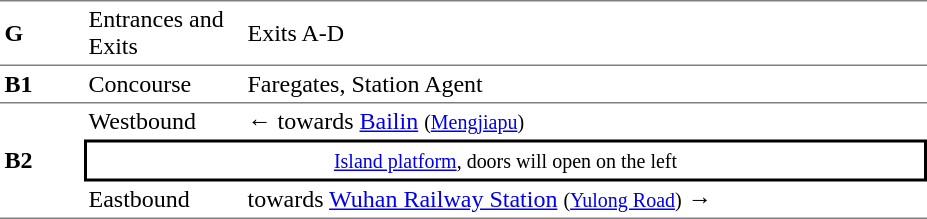<table table border=0 cellspacing=0 cellpadding=3>
<tr>
<td style="border-top:solid 1px gray;border-bottom:solid 0px gray;" width=50><strong>G</strong></td>
<td style="border-top:solid 1px gray;border-bottom:solid 0px gray;" width=100>Entrances and Exits</td>
<td style="border-top:solid 1px gray;border-bottom:solid 0px gray;" width=450>Exits A-D</td>
</tr>
<tr>
<td style="border-top:solid 1px gray;border-bottom:solid 0px gray;" width=50><strong>B1</strong></td>
<td style="border-top:solid 1px gray;border-bottom:solid 0px gray;" width=100>Concourse</td>
<td style="border-top:solid 1px gray;border-bottom:solid 0px gray;" width=450>Faregates, Station Agent</td>
</tr>
<tr>
<td style="border-top:solid 1px gray;border-bottom:solid 1px gray;" rowspan=3><strong>B2</strong></td>
<td style="border-top:solid 1px gray;border-bottom:solid 0px gray;">Westbound</td>
<td style="border-top:solid 1px gray;border-bottom:solid 0px gray;">←  towards <a href='#'>Bailin</a> <small>(<a href='#'>Mengjiapu</a>)</small></td>
</tr>
<tr>
<td style="border-right:solid 2px black;border-left:solid 2px black;border-top:solid 2px black;border-bottom:solid 2px black;text-align:center;" colspan=2><small><a href='#'>Island platform</a>, doors will open on the left</small></td>
</tr>
<tr>
<td style="border-bottom:solid 1px gray;">Eastbound</td>
<td style="border-bottom:solid 1px gray;"> towards <a href='#'>Wuhan Railway Station</a> <small>(<a href='#'>Yulong Road</a>)</small> →</td>
</tr>
</table>
